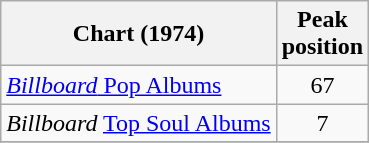<table class="wikitable">
<tr>
<th>Chart (1974)</th>
<th>Peak<br>position</th>
</tr>
<tr>
<td><a href='#'><em>Billboard</em> Pop Albums</a></td>
<td align=center>67</td>
</tr>
<tr>
<td><em>Billboard</em> <a href='#'>Top Soul Albums</a></td>
<td align=center>7</td>
</tr>
<tr>
</tr>
</table>
